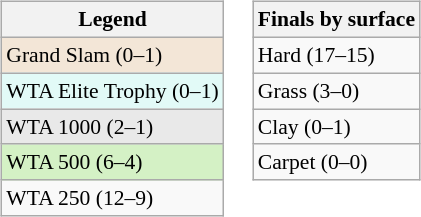<table>
<tr valign=top>
<td><br><table class=wikitable style="font-size:90%">
<tr>
<th>Legend</th>
</tr>
<tr>
<td bgcolor=f3e6d7>Grand Slam (0–1)</td>
</tr>
<tr>
<td bgcolor=e2faf7>WTA Elite Trophy (0–1)</td>
</tr>
<tr>
<td bgcolor=e9e9e9>WTA 1000 (2–1)</td>
</tr>
<tr>
<td bgcolor=d4f1c5>WTA 500 (6–4)</td>
</tr>
<tr>
<td>WTA 250 (12–9)</td>
</tr>
</table>
</td>
<td><br><table class=wikitable style="font-size:90%">
<tr>
<th>Finals by surface</th>
</tr>
<tr>
<td>Hard (17–15)</td>
</tr>
<tr>
<td>Grass (3–0)</td>
</tr>
<tr>
<td>Clay (0–1)</td>
</tr>
<tr>
<td>Carpet (0–0)</td>
</tr>
</table>
</td>
</tr>
</table>
